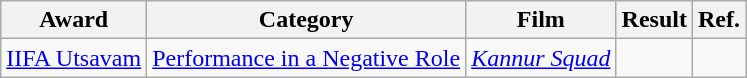<table class="wikitable">
<tr>
<th>Award</th>
<th colspan="3">Category</th>
<th>Film</th>
<th>Result</th>
<th>Ref.</th>
</tr>
<tr>
<td><a href='#'>IIFA Utsavam</a></td>
<td colspan="3"><a href='#'>Performance in a Negative Role</a></td>
<td><em><a href='#'>Kannur Squad</a></em></td>
<td></td>
<td></td>
</tr>
</table>
